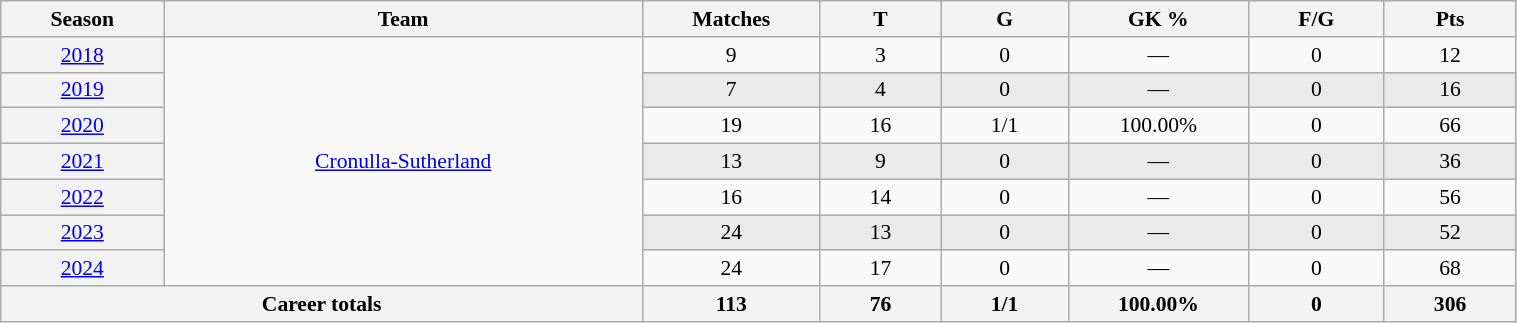<table class="wikitable sortable"  style="font-size:90%; text-align:center; width:80%;">
<tr>
<th width=2%>Season</th>
<th width=8%>Team</th>
<th width=2%>Matches</th>
<th width=2%>T</th>
<th width=2%>G</th>
<th width=2%>GK %</th>
<th width=2%>F/G</th>
<th width=2%>Pts</th>
</tr>
<tr>
<th scope="row" style="text-align:center; font-weight:normal"><a href='#'>2018</a></th>
<td rowspan="7" style="text-align:center;"> <a href='#'>Cronulla-Sutherland</a></td>
<td>9</td>
<td>3</td>
<td>0</td>
<td>—</td>
<td>0</td>
<td>12</td>
</tr>
<tr style="background:#eaeaea;">
<th scope="row" style="text-align:center; font-weight:normal"><a href='#'>2019</a></th>
<td>7</td>
<td>4</td>
<td>0</td>
<td>—</td>
<td>0</td>
<td>16</td>
</tr>
<tr>
<th scope="row" style="text-align:center; font-weight:normal"><a href='#'>2020</a></th>
<td>19</td>
<td>16</td>
<td>1/1</td>
<td>100.00%</td>
<td>0</td>
<td>66</td>
</tr>
<tr style="background:#eaeaea;">
<th scope="row" style="text-align:center; font-weight:normal"><a href='#'>2021</a></th>
<td>13</td>
<td>9</td>
<td>0</td>
<td>—</td>
<td>0</td>
<td>36</td>
</tr>
<tr>
<th scope="row" style="text-align:center; font-weight:normal"><a href='#'>2022</a></th>
<td>16</td>
<td>14</td>
<td>0</td>
<td>—</td>
<td>0</td>
<td>56</td>
</tr>
<tr style="background:#eaeaea;">
<th scope="row" style="text-align:center; font-weight:normal"><a href='#'>2023</a></th>
<td>24</td>
<td>13</td>
<td>0</td>
<td>—</td>
<td>0</td>
<td>52</td>
</tr>
<tr>
<th scope="row" style="text-align:center; font-weight:normal"><a href='#'>2024</a></th>
<td>24</td>
<td>17</td>
<td>0</td>
<td>—</td>
<td>0</td>
<td>68</td>
</tr>
<tr class="sortbottom">
<th colspan="2">Career totals</th>
<th>113</th>
<th>76</th>
<th>1/1</th>
<th>100.00%</th>
<th>0</th>
<th>306</th>
</tr>
</table>
